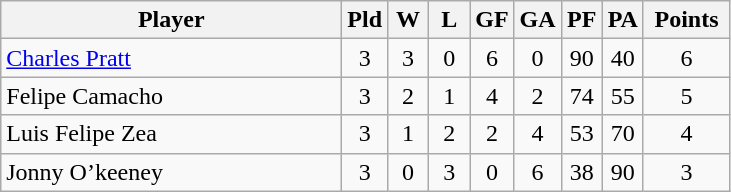<table class=wikitable style="text-align:center">
<tr>
<th width=220>Player</th>
<th width=20>Pld</th>
<th width=20>W</th>
<th width=20>L</th>
<th width=20>GF</th>
<th width=20>GA</th>
<th width=20>PF</th>
<th width=20>PA</th>
<th width=50>Points</th>
</tr>
<tr>
<td align=left> <a href='#'>Charles Pratt</a></td>
<td>3</td>
<td>3</td>
<td>0</td>
<td>6</td>
<td>0</td>
<td>90</td>
<td>40</td>
<td>6</td>
</tr>
<tr>
<td align=left> Felipe Camacho</td>
<td>3</td>
<td>2</td>
<td>1</td>
<td>4</td>
<td>2</td>
<td>74</td>
<td>55</td>
<td>5</td>
</tr>
<tr>
<td align=left> Luis Felipe Zea</td>
<td>3</td>
<td>1</td>
<td>2</td>
<td>2</td>
<td>4</td>
<td>53</td>
<td>70</td>
<td>4</td>
</tr>
<tr>
<td align=left> Jonny O’keeney</td>
<td>3</td>
<td>0</td>
<td>3</td>
<td>0</td>
<td>6</td>
<td>38</td>
<td>90</td>
<td>3</td>
</tr>
</table>
